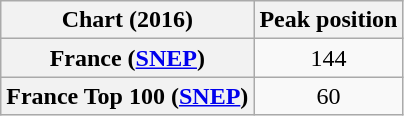<table class="wikitable sortable plainrowheaders" style="text-align:center">
<tr>
<th scope="col">Chart (2016)</th>
<th scope="col">Peak position</th>
</tr>
<tr>
<th scope="row">France (<a href='#'>SNEP</a>)</th>
<td>144</td>
</tr>
<tr>
<th scope="row">France Top 100 (<a href='#'>SNEP</a>)</th>
<td>60</td>
</tr>
</table>
